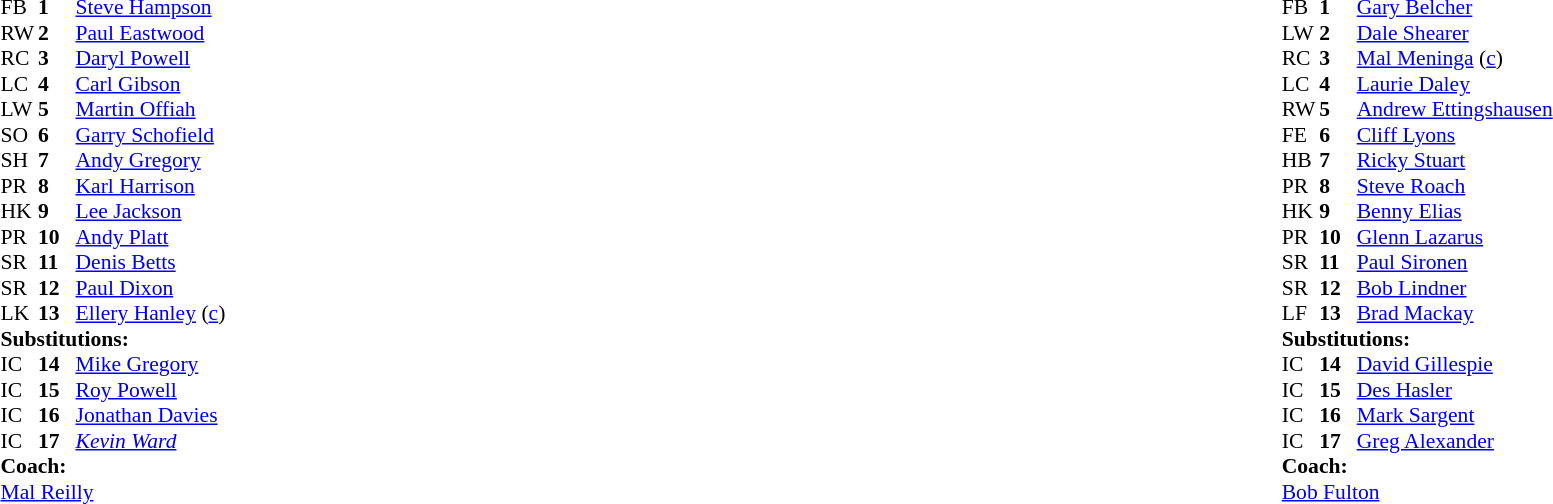<table width="100%">
<tr>
<td valign="top" width="50%"><br><table style="font-size: 90%" cellspacing="0" cellpadding="0">
<tr>
<th width="25"></th>
<th width="25"></th>
</tr>
<tr>
<td>FB</td>
<td><strong>1</strong></td>
<td><a href='#'>Steve Hampson</a></td>
</tr>
<tr>
<td>RW</td>
<td><strong>2</strong></td>
<td><a href='#'>Paul Eastwood</a></td>
</tr>
<tr>
<td>RC</td>
<td><strong>3</strong></td>
<td><a href='#'>Daryl Powell</a></td>
</tr>
<tr>
<td>LC</td>
<td><strong>4</strong></td>
<td><a href='#'>Carl Gibson</a></td>
</tr>
<tr>
<td>LW</td>
<td><strong>5</strong></td>
<td><a href='#'>Martin Offiah</a></td>
</tr>
<tr>
<td>SO</td>
<td><strong>6</strong></td>
<td><a href='#'>Garry Schofield</a></td>
</tr>
<tr>
<td>SH</td>
<td><strong>7</strong></td>
<td><a href='#'>Andy Gregory</a></td>
</tr>
<tr>
<td>PR</td>
<td><strong>8</strong></td>
<td><a href='#'>Karl Harrison</a></td>
</tr>
<tr>
<td>HK</td>
<td><strong>9</strong></td>
<td><a href='#'>Lee Jackson</a></td>
</tr>
<tr>
<td>PR</td>
<td><strong>10</strong></td>
<td><a href='#'>Andy Platt</a></td>
</tr>
<tr>
<td>SR</td>
<td><strong>11</strong></td>
<td><a href='#'>Denis Betts</a></td>
</tr>
<tr>
<td>SR</td>
<td><strong>12</strong></td>
<td><a href='#'>Paul Dixon</a></td>
</tr>
<tr>
<td>LK</td>
<td><strong>13</strong></td>
<td><a href='#'>Ellery Hanley</a> (<a href='#'>c</a>)</td>
</tr>
<tr>
<td colspan=3><strong>Substitutions:</strong></td>
</tr>
<tr>
<td>IC</td>
<td><strong>14</strong></td>
<td><a href='#'>Mike Gregory</a></td>
</tr>
<tr>
<td>IC</td>
<td><strong>15</strong></td>
<td><a href='#'>Roy Powell</a></td>
</tr>
<tr>
<td>IC</td>
<td><strong>16</strong></td>
<td><a href='#'>Jonathan Davies</a></td>
</tr>
<tr>
<td>IC</td>
<td><strong>17</strong></td>
<td><em><a href='#'>Kevin Ward</a></em></td>
</tr>
<tr>
<td colspan=3><strong>Coach:</strong></td>
</tr>
<tr>
<td colspan="4"> <a href='#'>Mal Reilly</a></td>
</tr>
</table>
</td>
<td valign="top" width="50%"><br><table style="font-size: 90%" cellspacing="0" cellpadding="0" align="center">
<tr>
<th width="25"></th>
<th width="25"></th>
</tr>
<tr>
<td>FB</td>
<td><strong>1</strong></td>
<td><a href='#'>Gary Belcher</a></td>
</tr>
<tr>
<td>LW</td>
<td><strong>2</strong></td>
<td><a href='#'>Dale Shearer</a></td>
</tr>
<tr>
<td>RC</td>
<td><strong>3</strong></td>
<td><a href='#'>Mal Meninga</a> (<a href='#'>c</a>)</td>
</tr>
<tr>
<td>LC</td>
<td><strong>4</strong></td>
<td><a href='#'>Laurie Daley</a></td>
</tr>
<tr>
<td>RW</td>
<td><strong>5</strong></td>
<td><a href='#'>Andrew Ettingshausen</a></td>
</tr>
<tr>
<td>FE</td>
<td><strong>6</strong></td>
<td><a href='#'>Cliff Lyons</a></td>
</tr>
<tr>
<td>HB</td>
<td><strong>7</strong></td>
<td><a href='#'>Ricky Stuart</a></td>
</tr>
<tr>
<td>PR</td>
<td><strong>8</strong></td>
<td><a href='#'>Steve Roach</a></td>
</tr>
<tr>
<td>HK</td>
<td><strong>9</strong></td>
<td><a href='#'>Benny Elias</a></td>
</tr>
<tr>
<td>PR</td>
<td><strong>10</strong></td>
<td><a href='#'>Glenn Lazarus</a></td>
</tr>
<tr>
<td>SR</td>
<td><strong>11</strong></td>
<td><a href='#'>Paul Sironen</a></td>
</tr>
<tr>
<td>SR</td>
<td><strong>12</strong></td>
<td><a href='#'>Bob Lindner</a></td>
</tr>
<tr>
<td>LF</td>
<td><strong>13</strong></td>
<td><a href='#'>Brad Mackay</a></td>
</tr>
<tr>
<td colspan=3><strong>Substitutions:</strong></td>
</tr>
<tr>
<td>IC</td>
<td><strong>14</strong></td>
<td><a href='#'>David Gillespie</a></td>
</tr>
<tr>
<td>IC</td>
<td><strong>15</strong></td>
<td><a href='#'>Des Hasler</a></td>
</tr>
<tr>
<td>IC</td>
<td><strong>16</strong></td>
<td><a href='#'>Mark Sargent</a></td>
</tr>
<tr>
<td>IC</td>
<td><strong>17</strong></td>
<td><a href='#'>Greg Alexander</a></td>
</tr>
<tr>
<td colspan=3><strong>Coach:</strong></td>
</tr>
<tr>
<td colspan="4"> <a href='#'>Bob Fulton</a></td>
</tr>
</table>
</td>
</tr>
</table>
